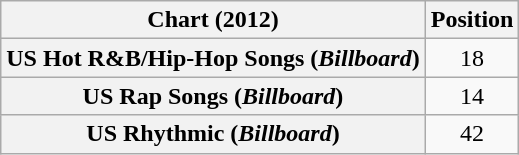<table class="wikitable plainrowheaders sortable" style="text-align:center">
<tr>
<th scope="col">Chart (2012)</th>
<th scope="col">Position</th>
</tr>
<tr>
<th scope="row">US Hot R&B/Hip-Hop Songs (<em>Billboard</em>)</th>
<td>18</td>
</tr>
<tr>
<th scope="row">US Rap Songs (<em>Billboard</em>)</th>
<td>14</td>
</tr>
<tr>
<th scope="row">US Rhythmic (<em>Billboard</em>)</th>
<td>42</td>
</tr>
</table>
